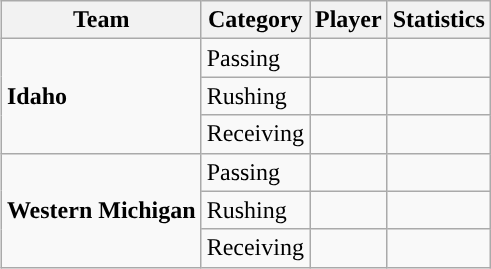<table class="wikitable" style="float: right;">
<tr>
<th>Team</th>
<th>Category</th>
<th>Player</th>
<th>Statistics</th>
</tr>
<tr>
<td rowspan=3><strong>Idaho</strong></td>
<td>Passing</td>
<td></td>
<td></td>
</tr>
<tr>
<td>Rushing</td>
<td></td>
<td></td>
</tr>
<tr>
<td>Receiving</td>
<td></td>
<td></td>
</tr>
<tr>
<td rowspan=3><strong>Western Michigan</strong></td>
<td>Passing</td>
<td></td>
<td></td>
</tr>
<tr>
<td>Rushing</td>
<td></td>
<td></td>
</tr>
<tr>
<td>Receiving</td>
<td></td>
<td></td>
</tr>
</table>
